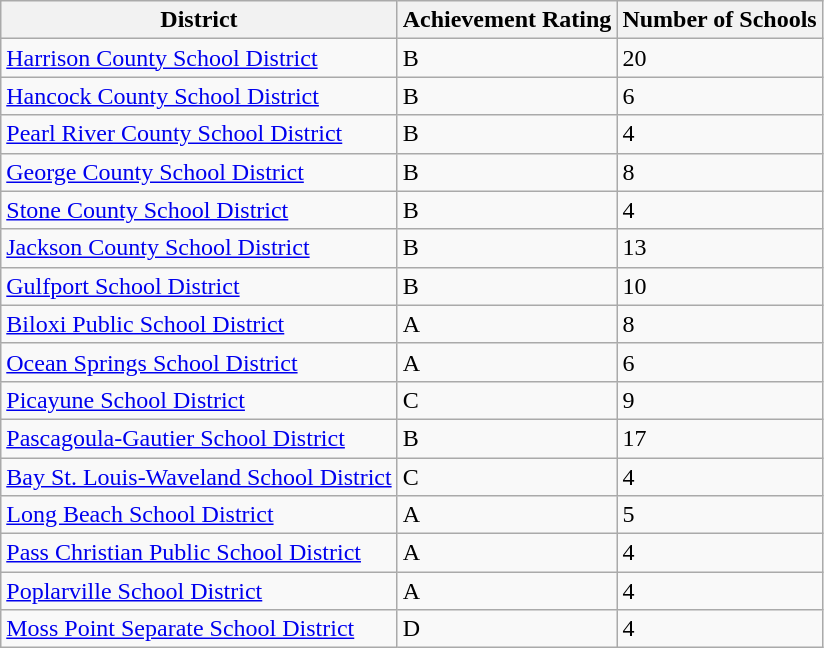<table class="wikitable sortable">
<tr>
<th>District</th>
<th>Achievement Rating</th>
<th>Number of Schools</th>
</tr>
<tr>
<td><a href='#'>Harrison County School District</a></td>
<td>B</td>
<td>20</td>
</tr>
<tr>
<td><a href='#'>Hancock County School District</a></td>
<td>B</td>
<td>6</td>
</tr>
<tr>
<td><a href='#'>Pearl River County School District</a></td>
<td>B</td>
<td>4</td>
</tr>
<tr>
<td><a href='#'>George County School District</a></td>
<td>B</td>
<td>8</td>
</tr>
<tr>
<td><a href='#'>Stone County School District</a></td>
<td>B</td>
<td>4</td>
</tr>
<tr>
<td><a href='#'>Jackson County School District</a></td>
<td>B</td>
<td>13</td>
</tr>
<tr>
<td><a href='#'>Gulfport School District</a></td>
<td>B</td>
<td>10</td>
</tr>
<tr>
<td><a href='#'>Biloxi Public School District</a></td>
<td>A</td>
<td>8</td>
</tr>
<tr>
<td><a href='#'>Ocean Springs School District</a></td>
<td>A</td>
<td>6</td>
</tr>
<tr>
<td><a href='#'>Picayune School District</a></td>
<td>C</td>
<td>9</td>
</tr>
<tr>
<td><a href='#'>Pascagoula-Gautier School District</a></td>
<td>B</td>
<td>17</td>
</tr>
<tr>
<td><a href='#'>Bay St. Louis-Waveland School District</a></td>
<td>C</td>
<td>4</td>
</tr>
<tr>
<td><a href='#'>Long Beach School District</a></td>
<td>A</td>
<td>5</td>
</tr>
<tr>
<td><a href='#'>Pass Christian Public School District</a></td>
<td>A</td>
<td>4</td>
</tr>
<tr>
<td><a href='#'>Poplarville School District</a></td>
<td>A</td>
<td>4</td>
</tr>
<tr>
<td><a href='#'>Moss Point Separate School District</a></td>
<td>D</td>
<td>4</td>
</tr>
</table>
